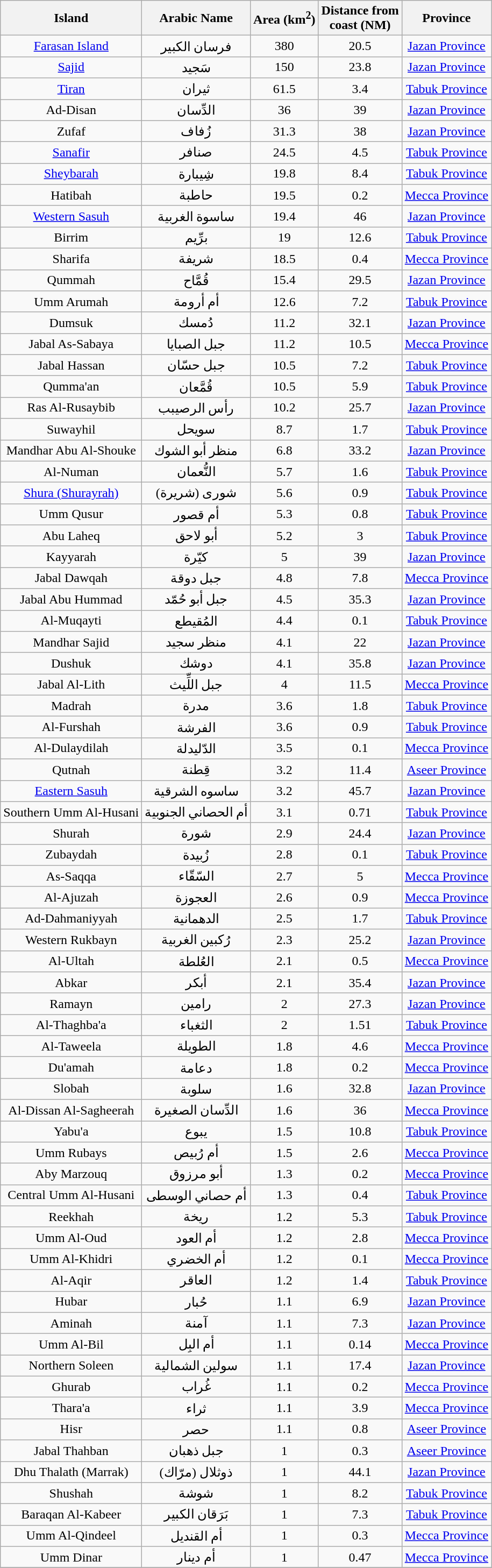<table class="wikitable sortable static-row-numbers static-row-header-text" style="text-align:center;">
<tr>
<th>Island</th>
<th>Arabic Name</th>
<th>Area (km<sup>2</sup>)</th>
<th>Distance from<br>coast (NM)</th>
<th>Province</th>
</tr>
<tr>
<td><a href='#'>Farasan Island</a></td>
<td>فرسان الكبير</td>
<td>380</td>
<td>20.5</td>
<td><a href='#'>Jazan Province</a></td>
</tr>
<tr>
<td><a href='#'>Sajid</a></td>
<td>سَجيد</td>
<td>150</td>
<td>23.8</td>
<td><a href='#'>Jazan Province</a></td>
</tr>
<tr>
<td><a href='#'>Tiran</a></td>
<td>ثيران</td>
<td>61.5</td>
<td>3.4</td>
<td><a href='#'>Tabuk Province</a></td>
</tr>
<tr>
<td>Ad-Disan</td>
<td>الدِّسان</td>
<td>36</td>
<td>39</td>
<td><a href='#'>Jazan Province</a></td>
</tr>
<tr>
<td>Zufaf</td>
<td>زُفاف</td>
<td>31.3</td>
<td>38</td>
<td><a href='#'>Jazan Province</a></td>
</tr>
<tr>
<td><a href='#'>Sanafir</a></td>
<td>صنافر</td>
<td>24.5</td>
<td>4.5</td>
<td><a href='#'>Tabuk Province</a></td>
</tr>
<tr>
<td><a href='#'>Sheybarah</a></td>
<td>شِيبارة</td>
<td>19.8</td>
<td>8.4</td>
<td><a href='#'>Tabuk Province</a></td>
</tr>
<tr>
<td>Hatibah</td>
<td>حاطبة</td>
<td>19.5</td>
<td>0.2</td>
<td><a href='#'>Mecca Province</a></td>
</tr>
<tr>
<td><a href='#'>Western Sasuh</a></td>
<td>ساسوة الغربية</td>
<td>19.4</td>
<td>46</td>
<td><a href='#'>Jazan Province</a></td>
</tr>
<tr>
<td>Birrim</td>
<td>برِّيم</td>
<td>19</td>
<td>12.6</td>
<td><a href='#'>Tabuk Province</a></td>
</tr>
<tr>
<td>Sharifa</td>
<td>شريفة</td>
<td>18.5</td>
<td>0.4</td>
<td><a href='#'>Mecca Province</a></td>
</tr>
<tr>
<td>Qummah</td>
<td>قُمَّاح</td>
<td>15.4</td>
<td>29.5</td>
<td><a href='#'>Jazan Province</a></td>
</tr>
<tr>
<td>Umm Arumah</td>
<td>أم أرومة</td>
<td>12.6</td>
<td>7.2</td>
<td><a href='#'>Tabuk Province</a></td>
</tr>
<tr>
<td>Dumsuk</td>
<td>دُمسك</td>
<td>11.2</td>
<td>32.1</td>
<td><a href='#'>Jazan Province</a></td>
</tr>
<tr>
<td>Jabal As-Sabaya</td>
<td>جبل الصبايا</td>
<td>11.2</td>
<td>10.5</td>
<td><a href='#'>Mecca Province</a></td>
</tr>
<tr>
<td>Jabal Hassan</td>
<td>جبل حسّان</td>
<td>10.5</td>
<td>7.2</td>
<td><a href='#'>Tabuk Province</a></td>
</tr>
<tr>
<td>Qumma'an</td>
<td>قُمَّعان</td>
<td>10.5</td>
<td>5.9</td>
<td><a href='#'>Tabuk Province</a></td>
</tr>
<tr>
<td>Ras Al-Rusaybib</td>
<td>رأس الرصيبب</td>
<td>10.2</td>
<td>25.7</td>
<td><a href='#'>Jazan Province</a></td>
</tr>
<tr>
<td>Suwayhil</td>
<td>سويحل</td>
<td>8.7</td>
<td>1.7</td>
<td><a href='#'>Tabuk Province</a></td>
</tr>
<tr>
<td>Mandhar Abu Al-Shouke</td>
<td>منظر أبو الشوك</td>
<td>6.8</td>
<td>33.2</td>
<td><a href='#'>Jazan Province</a></td>
</tr>
<tr>
<td>Al-Numan</td>
<td>النُّعمان</td>
<td>5.7</td>
<td>1.6</td>
<td><a href='#'>Tabuk Province</a></td>
</tr>
<tr>
<td><a href='#'>Shura (Shurayrah)</a></td>
<td>شورى (شريرة)</td>
<td>5.6</td>
<td>0.9</td>
<td><a href='#'>Tabuk Province</a></td>
</tr>
<tr>
<td>Umm Qusur</td>
<td>أم قصور</td>
<td>5.3</td>
<td>0.8</td>
<td><a href='#'>Tabuk Province</a></td>
</tr>
<tr>
<td>Abu Laheq</td>
<td>أبو لاحق</td>
<td>5.2</td>
<td>3</td>
<td><a href='#'>Tabuk Province</a></td>
</tr>
<tr>
<td>Kayyarah</td>
<td>كيّرة</td>
<td>5</td>
<td>39</td>
<td><a href='#'>Jazan Province</a></td>
</tr>
<tr>
<td>Jabal Dawqah</td>
<td>جبل دوقة</td>
<td>4.8</td>
<td>7.8</td>
<td><a href='#'>Mecca Province</a></td>
</tr>
<tr>
<td>Jabal Abu Hummad</td>
<td>جبل أبو حُمّد</td>
<td>4.5</td>
<td>35.3</td>
<td><a href='#'>Jazan Province</a></td>
</tr>
<tr>
<td>Al-Muqayti</td>
<td>المُقيطع</td>
<td>4.4</td>
<td>0.1</td>
<td><a href='#'>Tabuk Province</a></td>
</tr>
<tr>
<td>Mandhar Sajid</td>
<td>منظر سجيد</td>
<td>4.1</td>
<td>22</td>
<td><a href='#'>Jazan Province</a></td>
</tr>
<tr>
<td>Dushuk</td>
<td>دوشك</td>
<td>4.1</td>
<td>35.8</td>
<td><a href='#'>Jazan Province</a></td>
</tr>
<tr>
<td>Jabal Al-Lith</td>
<td>جبل اللِّيث</td>
<td>4</td>
<td>11.5</td>
<td><a href='#'>Mecca Province</a></td>
</tr>
<tr>
<td>Madrah</td>
<td>مدرة</td>
<td>3.6</td>
<td>1.8</td>
<td><a href='#'>Tabuk Province</a></td>
</tr>
<tr>
<td>Al-Furshah</td>
<td>الفرشة</td>
<td>3.6</td>
<td>0.9</td>
<td><a href='#'>Tabuk Province</a></td>
</tr>
<tr>
<td>Al-Dulaydilah</td>
<td>الدّليدلة</td>
<td>3.5</td>
<td>0.1</td>
<td><a href='#'>Mecca Province</a></td>
</tr>
<tr>
<td>Qutnah</td>
<td>قِطنة</td>
<td>3.2</td>
<td>11.4</td>
<td><a href='#'>Aseer Province</a></td>
</tr>
<tr>
<td><a href='#'>Eastern Sasuh</a></td>
<td>ساسوه الشرقية</td>
<td>3.2</td>
<td>45.7</td>
<td><a href='#'>Jazan Province</a></td>
</tr>
<tr>
<td>Southern Umm Al-Husani</td>
<td>أم الحصاني الجنوبية</td>
<td>3.1</td>
<td>0.71</td>
<td><a href='#'>Tabuk Province</a></td>
</tr>
<tr>
<td>Shurah</td>
<td>شورة</td>
<td>2.9</td>
<td>24.4</td>
<td><a href='#'>Jazan Province</a></td>
</tr>
<tr>
<td>Zubaydah</td>
<td>زُبيدة</td>
<td>2.8</td>
<td>0.1</td>
<td><a href='#'>Tabuk Province</a></td>
</tr>
<tr>
<td>As-Saqqa</td>
<td>السّقّاء</td>
<td>2.7</td>
<td>5</td>
<td><a href='#'>Mecca Province</a></td>
</tr>
<tr>
<td>Al-Ajuzah</td>
<td>العجوزة</td>
<td>2.6</td>
<td>0.9</td>
<td><a href='#'>Mecca Province</a></td>
</tr>
<tr>
<td>Ad-Dahmaniyyah</td>
<td>الدهمانية</td>
<td>2.5</td>
<td>1.7</td>
<td><a href='#'>Tabuk Province</a></td>
</tr>
<tr>
<td>Western Rukbayn</td>
<td>رُكبين الغربية</td>
<td>2.3</td>
<td>25.2</td>
<td><a href='#'>Jazan Province</a></td>
</tr>
<tr>
<td>Al-Ultah</td>
<td>العُلطة</td>
<td>2.1</td>
<td>0.5</td>
<td><a href='#'>Mecca Province</a></td>
</tr>
<tr>
<td>Abkar</td>
<td>أبكر</td>
<td>2.1</td>
<td>35.4</td>
<td><a href='#'>Jazan Province</a></td>
</tr>
<tr>
<td>Ramayn</td>
<td>رامين</td>
<td>2</td>
<td>27.3</td>
<td><a href='#'>Jazan Province</a></td>
</tr>
<tr>
<td>Al-Thaghba'a</td>
<td>الثغباء</td>
<td>2</td>
<td>1.51</td>
<td><a href='#'>Tabuk Province</a></td>
</tr>
<tr>
<td>Al-Taweela</td>
<td>الطويلة</td>
<td>1.8</td>
<td>4.6</td>
<td><a href='#'>Mecca Province</a></td>
</tr>
<tr>
<td>Du'amah</td>
<td>دعامة</td>
<td>1.8</td>
<td>0.2</td>
<td><a href='#'>Mecca Province</a></td>
</tr>
<tr>
<td>Slobah</td>
<td>سلوبة</td>
<td>1.6</td>
<td>32.8</td>
<td><a href='#'>Jazan Province</a></td>
</tr>
<tr>
<td>Al-Dissan Al-Sagheerah</td>
<td>الدِّسان الصغيرة</td>
<td>1.6</td>
<td>36</td>
<td><a href='#'>Mecca Province</a></td>
</tr>
<tr>
<td>Yabu'a</td>
<td>يبوع</td>
<td>1.5</td>
<td>10.8</td>
<td><a href='#'>Tabuk Province</a></td>
</tr>
<tr>
<td>Umm Rubays</td>
<td>أم رُبيص</td>
<td>1.5</td>
<td>2.6</td>
<td><a href='#'>Mecca Province</a></td>
</tr>
<tr>
<td>Aby Marzouq</td>
<td>أبو مرزوق</td>
<td>1.3</td>
<td>0.2</td>
<td><a href='#'>Mecca Province</a></td>
</tr>
<tr>
<td>Central Umm Al-Husani</td>
<td>أم حصاني الوسطى</td>
<td>1.3</td>
<td>0.4</td>
<td><a href='#'>Tabuk Province</a></td>
</tr>
<tr>
<td>Reekhah</td>
<td>ريخة</td>
<td>1.2</td>
<td>5.3</td>
<td><a href='#'>Tabuk Province</a></td>
</tr>
<tr>
<td>Umm Al-Oud</td>
<td>أم العود</td>
<td>1.2</td>
<td>2.8</td>
<td><a href='#'>Mecca Province</a></td>
</tr>
<tr>
<td>Umm Al-Khidri</td>
<td>أم الخضري</td>
<td>1.2</td>
<td>0.1</td>
<td><a href='#'>Mecca Province</a></td>
</tr>
<tr>
<td>Al-Aqir</td>
<td>العاقر</td>
<td>1.2</td>
<td>1.4</td>
<td><a href='#'>Tabuk Province</a></td>
</tr>
<tr>
<td>Hubar</td>
<td>حُبار</td>
<td>1.1</td>
<td>6.9</td>
<td><a href='#'>Jazan Province</a></td>
</tr>
<tr>
<td>Aminah</td>
<td>آمنة</td>
<td>1.1</td>
<td>7.3</td>
<td><a href='#'>Jazan Province</a></td>
</tr>
<tr>
<td>Umm Al-Bil</td>
<td>أم البِل</td>
<td>1.1</td>
<td>0.14</td>
<td><a href='#'>Mecca Province</a></td>
</tr>
<tr>
<td>Northern Soleen</td>
<td>سولين الشمالية</td>
<td>1.1</td>
<td>17.4</td>
<td><a href='#'>Jazan Province</a></td>
</tr>
<tr>
<td>Ghurab</td>
<td>غُراب</td>
<td>1.1</td>
<td>0.2</td>
<td><a href='#'>Mecca Province</a></td>
</tr>
<tr>
<td>Thara'a</td>
<td>ثراء</td>
<td>1.1</td>
<td>3.9</td>
<td><a href='#'>Mecca Province</a></td>
</tr>
<tr>
<td>Hisr</td>
<td>حصر</td>
<td>1.1</td>
<td>0.8</td>
<td><a href='#'>Aseer Province</a></td>
</tr>
<tr>
<td>Jabal Thahban</td>
<td>جبل ذهبان</td>
<td>1</td>
<td>0.3</td>
<td><a href='#'>Aseer Province</a></td>
</tr>
<tr>
<td>Dhu Thalath (Marrak)</td>
<td>ذوثلال (مرّاك)</td>
<td>1</td>
<td>44.1</td>
<td><a href='#'>Jazan Province</a></td>
</tr>
<tr>
<td>Shushah</td>
<td>شوشة</td>
<td>1</td>
<td>8.2</td>
<td><a href='#'>Tabuk Province</a></td>
</tr>
<tr>
<td>Baraqan Al-Kabeer</td>
<td>بَرَقان الكبير</td>
<td>1</td>
<td>7.3</td>
<td><a href='#'>Tabuk Province</a></td>
</tr>
<tr>
<td>Umm Al-Qindeel</td>
<td>أم القنديل</td>
<td>1</td>
<td>0.3</td>
<td><a href='#'>Mecca Province</a></td>
</tr>
<tr>
<td>Umm Dinar</td>
<td>أم دينار</td>
<td>1</td>
<td>0.47</td>
<td><a href='#'>Mecca Province</a></td>
</tr>
<tr>
</tr>
</table>
